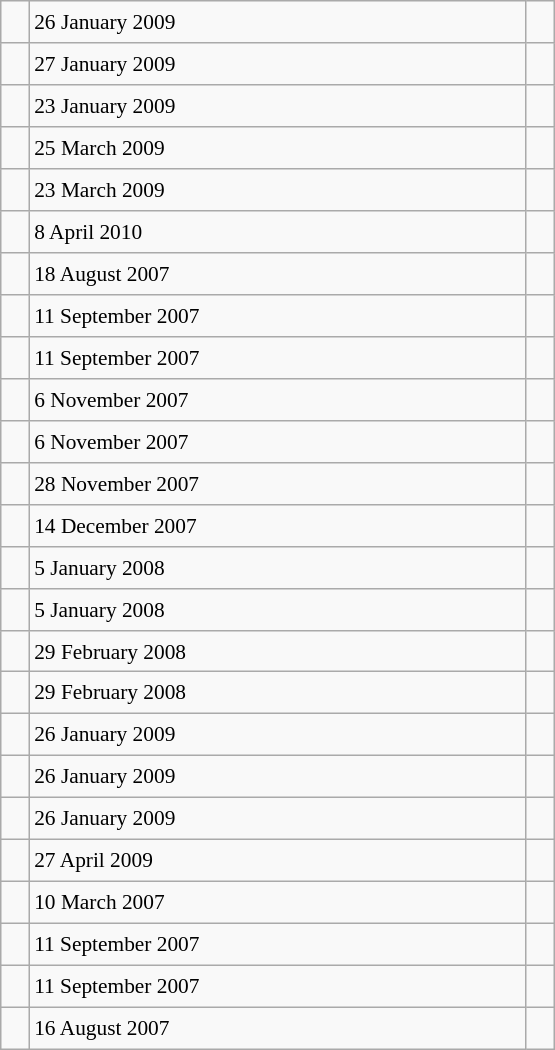<table class="wikitable" style="font-size: 89%; float: left; width: 26em; margin-right: 1em; height: 700px">
<tr>
<td></td>
<td>26 January 2009</td>
<td></td>
</tr>
<tr>
<td></td>
<td>27 January 2009</td>
<td></td>
</tr>
<tr>
<td></td>
<td>23 January 2009</td>
<td></td>
</tr>
<tr>
<td></td>
<td>25 March 2009</td>
<td></td>
</tr>
<tr>
<td></td>
<td>23 March 2009</td>
<td></td>
</tr>
<tr>
<td></td>
<td>8 April 2010</td>
<td></td>
</tr>
<tr>
<td></td>
<td>18 August 2007</td>
<td></td>
</tr>
<tr>
<td></td>
<td>11 September 2007</td>
<td></td>
</tr>
<tr>
<td></td>
<td>11 September 2007</td>
<td></td>
</tr>
<tr>
<td></td>
<td>6 November 2007</td>
<td></td>
</tr>
<tr>
<td></td>
<td>6 November 2007</td>
<td></td>
</tr>
<tr>
<td></td>
<td>28 November 2007</td>
<td></td>
</tr>
<tr>
<td></td>
<td>14 December 2007</td>
<td></td>
</tr>
<tr>
<td></td>
<td>5 January 2008</td>
<td></td>
</tr>
<tr>
<td></td>
<td>5 January 2008</td>
<td></td>
</tr>
<tr>
<td></td>
<td>29 February 2008</td>
<td></td>
</tr>
<tr>
<td></td>
<td>29 February 2008</td>
<td></td>
</tr>
<tr>
<td></td>
<td>26 January 2009</td>
<td></td>
</tr>
<tr>
<td></td>
<td>26 January 2009</td>
<td></td>
</tr>
<tr>
<td></td>
<td>26 January 2009</td>
<td></td>
</tr>
<tr>
<td></td>
<td>27 April 2009</td>
<td></td>
</tr>
<tr>
<td></td>
<td>10 March 2007</td>
<td></td>
</tr>
<tr>
<td></td>
<td>11 September 2007</td>
<td></td>
</tr>
<tr>
<td></td>
<td>11 September 2007</td>
<td></td>
</tr>
<tr>
<td></td>
<td>16 August 2007</td>
<td></td>
</tr>
</table>
